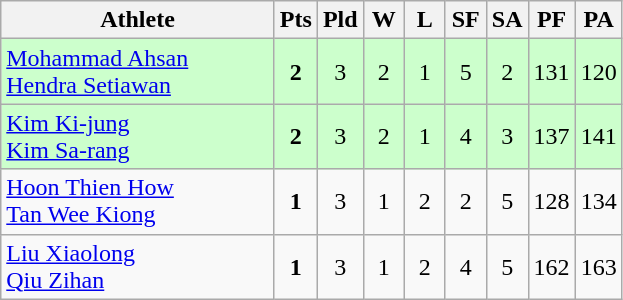<table class=wikitable style="text-align:center">
<tr>
<th width=175>Athlete</th>
<th width=20>Pts</th>
<th width=20>Pld</th>
<th width=20>W</th>
<th width=20>L</th>
<th width=20>SF</th>
<th width=20>SA</th>
<th width=20>PF</th>
<th width=20>PA</th>
</tr>
<tr bgcolor=ccffcc>
<td style="text-align:left"> <a href='#'>Mohammad Ahsan</a><br> <a href='#'>Hendra Setiawan</a></td>
<td><strong>2</strong></td>
<td>3</td>
<td>2</td>
<td>1</td>
<td>5</td>
<td>2</td>
<td>131</td>
<td>120</td>
</tr>
<tr bgcolor=ccffcc>
<td style="text-align:left"> <a href='#'>Kim Ki-jung</a><br> <a href='#'>Kim Sa-rang</a></td>
<td><strong>2</strong></td>
<td>3</td>
<td>2</td>
<td>1</td>
<td>4</td>
<td>3</td>
<td>137</td>
<td>141</td>
</tr>
<tr bgcolor=>
<td style="text-align:left"> <a href='#'>Hoon Thien How</a><br><a href='#'>Tan Wee Kiong</a></td>
<td><strong>1</strong></td>
<td>3</td>
<td>1</td>
<td>2</td>
<td>2</td>
<td>5</td>
<td>128</td>
<td>134</td>
</tr>
<tr bgcolor=>
<td style="text-align:left"> <a href='#'>Liu Xiaolong</a><br> <a href='#'>Qiu Zihan</a></td>
<td><strong>1</strong></td>
<td>3</td>
<td>1</td>
<td>2</td>
<td>4</td>
<td>5</td>
<td>162</td>
<td>163</td>
</tr>
</table>
